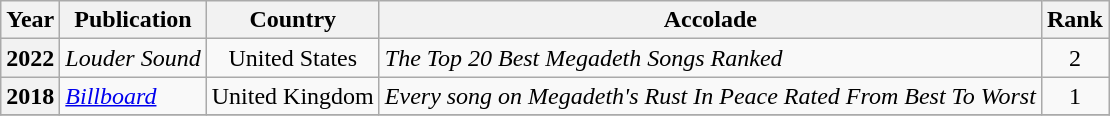<table class="wikitable plainrowheaders" style="text-align:left;">
<tr>
<th scope="col">Year</th>
<th scope="col">Publication</th>
<th scope="col">Country</th>
<th scope="col">Accolade</th>
<th scope="col">Rank</th>
</tr>
<tr>
<th scope="row">2022</th>
<td><em>Louder Sound</em></td>
<td style="text-align:center;">United States</td>
<td><em>The Top 20 Best Megadeth Songs Ranked</em></td>
<td style="text-align:center;">2</td>
</tr>
<tr>
<th scope="row">2018</th>
<td><em><a href='#'>Billboard</a></em></td>
<td style="text-align:center;">United Kingdom</td>
<td><em>Every song on Megadeth's Rust In Peace Rated From Best To Worst</em></td>
<td style="text-align:center;">1</td>
</tr>
<tr>
</tr>
</table>
